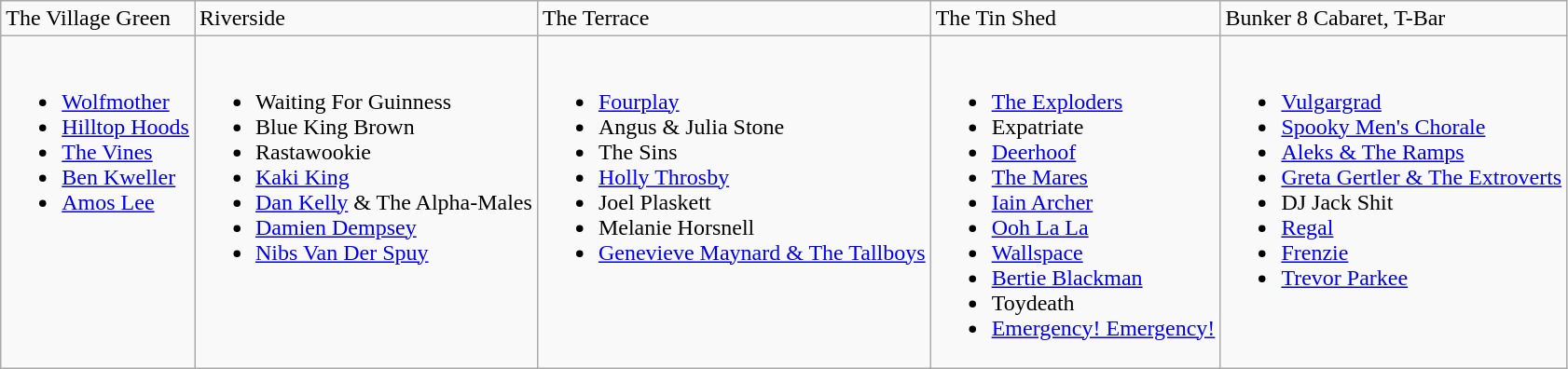<table class="wikitable">
<tr>
<td>The Village Green</td>
<td>Riverside</td>
<td>The Terrace</td>
<td>The Tin Shed</td>
<td>Bunker 8 Cabaret, T-Bar</td>
</tr>
<tr valign="top">
<td><br><ul><li><a href='#'>Wolfmother</a></li><li><a href='#'>Hilltop Hoods</a></li><li><a href='#'>The Vines</a></li><li><a href='#'>Ben Kweller</a></li><li><a href='#'>Amos Lee</a></li></ul></td>
<td><br><ul><li>Waiting For Guinness</li><li>Blue King Brown</li><li>Rastawookie</li><li><a href='#'>Kaki King</a></li><li><a href='#'>Dan Kelly</a> & The Alpha-Males</li><li><a href='#'>Damien Dempsey</a></li><li><a href='#'>Nibs Van Der Spuy</a></li></ul></td>
<td><br><ul><li><a href='#'>Fourplay</a></li><li>Angus & Julia Stone</li><li>The Sins</li><li><a href='#'>Holly Throsby</a></li><li>Joel Plaskett</li><li>Melanie Horsnell</li><li><a href='#'>Genevieve Maynard & The Tallboys</a></li></ul></td>
<td><br><ul><li><a href='#'>The Exploders</a></li><li>Expatriate</li><li><a href='#'>Deerhoof</a></li><li><a href='#'>The Mares</a></li><li><a href='#'>Iain Archer</a></li><li><a href='#'>Ooh La La</a></li><li><a href='#'>Wallspace</a></li><li><a href='#'>Bertie Blackman</a></li><li>Toydeath</li><li><a href='#'>Emergency! Emergency!</a></li></ul></td>
<td><br><ul><li><a href='#'>Vulgargrad</a></li><li><a href='#'>Spooky Men's Chorale</a></li><li><a href='#'>Aleks & The Ramps</a></li><li><a href='#'>Greta Gertler & The Extroverts</a></li><li>DJ Jack Shit</li><li><a href='#'>Regal</a></li><li><a href='#'>Frenzie</a></li><li><a href='#'>Trevor Parkee</a></li></ul></td>
</tr>
</table>
